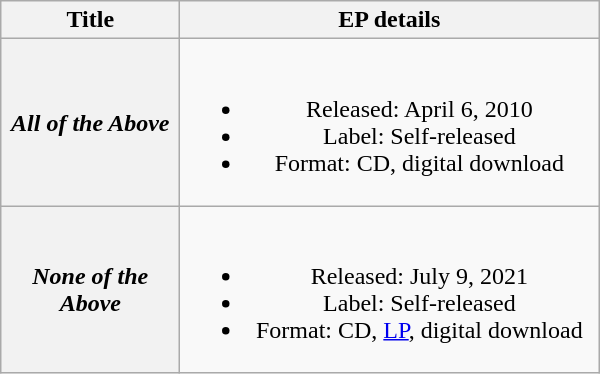<table class="wikitable plainrowheaders" style="text-align:center;">
<tr>
<th scope="col" style="width:7em;">Title</th>
<th scope="col" style="width:17em;">EP details</th>
</tr>
<tr>
<th scope="row"><em>All of the Above</em></th>
<td><br><ul><li>Released: April 6, 2010</li><li>Label: Self-released</li><li>Format: CD, digital download</li></ul></td>
</tr>
<tr>
<th scope="row"><em>None of the Above</em></th>
<td><br><ul><li>Released: July 9, 2021</li><li>Label: Self-released</li><li>Format: CD, <a href='#'>LP</a>, digital download</li></ul></td>
</tr>
</table>
